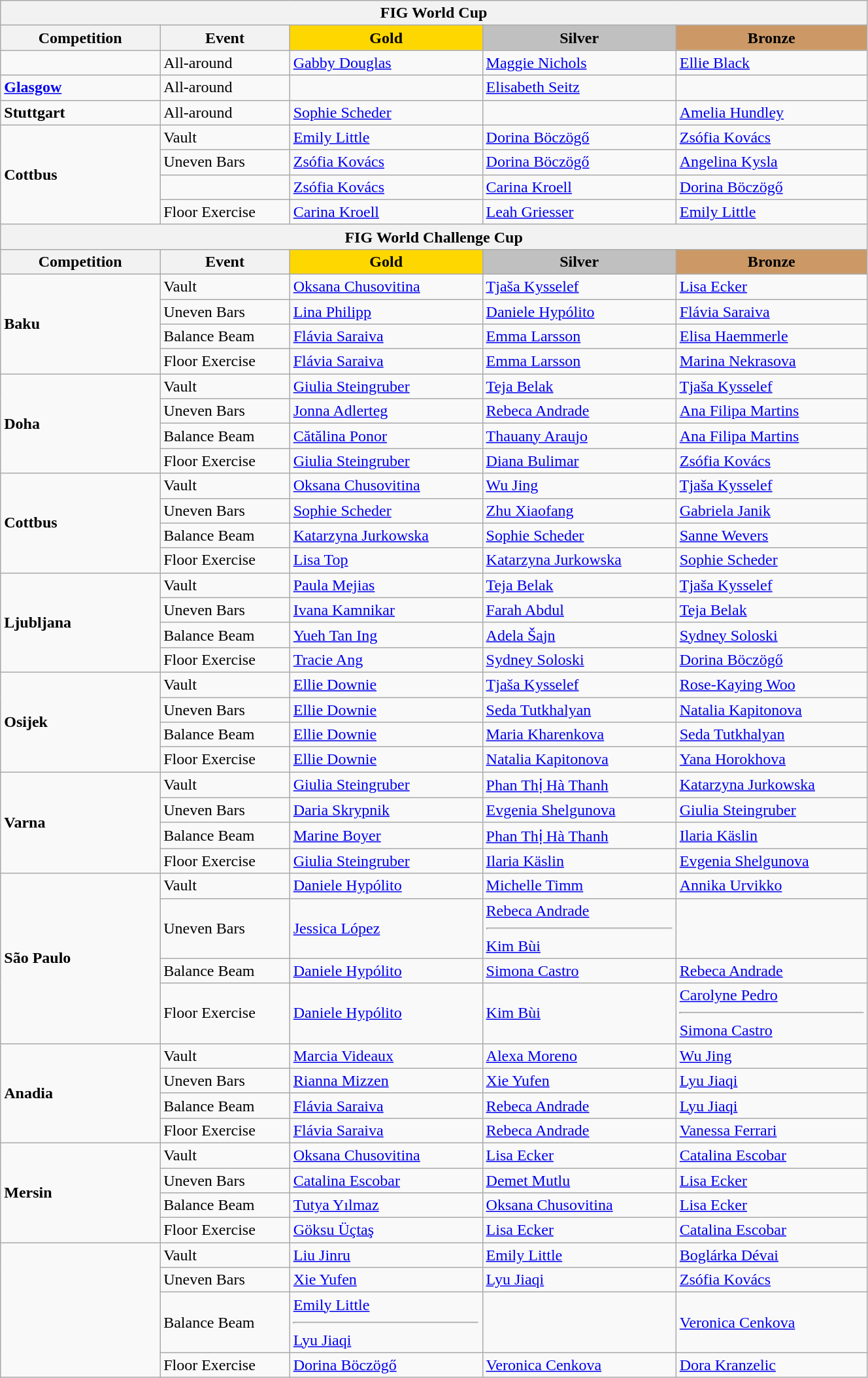<table class="wikitable" style="width:70%;">
<tr>
<th colspan=6>FIG World Cup</th>
</tr>
<tr>
<th style="text-align:center; width:5%;">Competition</th>
<th style="text-align:center; width:5%;">Event</th>
<td style="text-align:center; width:5%; background:gold;"><strong>Gold</strong></td>
<td style="text-align:center; width:5%; background:silver;"><strong>Silver</strong></td>
<td style="text-align:center; width:5%; background:#c96;"><strong>Bronze</strong></td>
</tr>
<tr>
<td></td>
<td>All-around</td>
<td> <a href='#'>Gabby Douglas</a></td>
<td> <a href='#'>Maggie Nichols</a></td>
<td> <a href='#'>Ellie Black</a></td>
</tr>
<tr>
<td> <strong><a href='#'>Glasgow</a></strong> </td>
<td>All-around</td>
<td></td>
<td> <a href='#'>Elisabeth Seitz</a></td>
<td></td>
</tr>
<tr>
<td> <strong>Stuttgart</strong> </td>
<td>All-around</td>
<td> <a href='#'>Sophie Scheder</a></td>
<td></td>
<td> <a href='#'>Amelia Hundley</a></td>
</tr>
<tr>
<td rowspan=4> <strong>Cottbus</strong> </td>
<td>Vault</td>
<td> <a href='#'>Emily Little</a></td>
<td> <a href='#'>Dorina Böczögő</a></td>
<td> <a href='#'>Zsófia Kovács</a></td>
</tr>
<tr>
<td>Uneven Bars</td>
<td> <a href='#'>Zsófia Kovács</a></td>
<td> <a href='#'>Dorina Böczögő</a></td>
<td> <a href='#'>Angelina Kysla</a></td>
</tr>
<tr>
<td></td>
<td> <a href='#'>Zsófia Kovács</a></td>
<td> <a href='#'>Carina Kroell</a></td>
<td> <a href='#'>Dorina Böczögő</a></td>
</tr>
<tr>
<td>Floor Exercise</td>
<td> <a href='#'>Carina Kroell</a></td>
<td> <a href='#'>Leah Griesser</a></td>
<td> <a href='#'>Emily Little</a></td>
</tr>
<tr>
<th colspan=5>FIG World Challenge Cup</th>
</tr>
<tr>
<th style="text-align:center; width:5%;">Competition</th>
<th style="text-align:center; width:5%;">Event</th>
<td style="text-align:center; width:8%; background:gold;"><strong>Gold</strong></td>
<td style="text-align:center; width:8%; background:silver;"><strong>Silver</strong></td>
<td style="text-align:center; width:8%; background:#c96;"><strong>Bronze</strong></td>
</tr>
<tr>
<td rowspan=4> <strong>Baku</strong> </td>
<td>Vault</td>
<td> <a href='#'>Oksana Chusovitina</a></td>
<td> <a href='#'>Tjaša Kysselef</a></td>
<td> <a href='#'>Lisa Ecker</a></td>
</tr>
<tr>
<td>Uneven Bars</td>
<td> <a href='#'>Lina Philipp</a></td>
<td> <a href='#'>Daniele Hypólito</a></td>
<td> <a href='#'>Flávia Saraiva</a></td>
</tr>
<tr>
<td>Balance Beam</td>
<td> <a href='#'>Flávia Saraiva</a></td>
<td> <a href='#'>Emma Larsson</a></td>
<td> <a href='#'>Elisa Haemmerle</a></td>
</tr>
<tr>
<td>Floor Exercise</td>
<td> <a href='#'>Flávia Saraiva</a></td>
<td> <a href='#'>Emma Larsson</a></td>
<td> <a href='#'>Marina Nekrasova</a></td>
</tr>
<tr>
<td rowspan=4> <strong>Doha</strong> </td>
<td>Vault</td>
<td> <a href='#'>Giulia Steingruber</a></td>
<td> <a href='#'>Teja Belak</a></td>
<td> <a href='#'>Tjaša Kysselef</a></td>
</tr>
<tr>
<td>Uneven Bars</td>
<td> <a href='#'>Jonna Adlerteg</a></td>
<td> <a href='#'>Rebeca Andrade</a></td>
<td> <a href='#'>Ana Filipa Martins</a></td>
</tr>
<tr>
<td>Balance Beam</td>
<td> <a href='#'>Cătălina Ponor</a></td>
<td> <a href='#'>Thauany Araujo</a></td>
<td> <a href='#'>Ana Filipa Martins</a></td>
</tr>
<tr>
<td>Floor Exercise</td>
<td> <a href='#'>Giulia Steingruber</a></td>
<td> <a href='#'>Diana Bulimar</a></td>
<td> <a href='#'>Zsófia Kovács</a></td>
</tr>
<tr>
<td rowspan=4> <strong>Cottbus</strong> </td>
<td>Vault</td>
<td> <a href='#'>Oksana Chusovitina</a></td>
<td> <a href='#'>Wu Jing</a></td>
<td> <a href='#'>Tjaša Kysselef</a></td>
</tr>
<tr>
<td>Uneven Bars</td>
<td> <a href='#'>Sophie Scheder</a></td>
<td> <a href='#'>Zhu Xiaofang</a></td>
<td> <a href='#'>Gabriela Janik</a></td>
</tr>
<tr>
<td>Balance Beam</td>
<td> <a href='#'>Katarzyna Jurkowska</a></td>
<td> <a href='#'>Sophie Scheder</a></td>
<td> <a href='#'>Sanne Wevers</a></td>
</tr>
<tr>
<td>Floor Exercise</td>
<td> <a href='#'>Lisa Top</a></td>
<td> <a href='#'>Katarzyna Jurkowska</a></td>
<td> <a href='#'>Sophie Scheder</a></td>
</tr>
<tr>
<td rowspan=4> <strong>Ljubljana</strong> </td>
<td>Vault</td>
<td> <a href='#'>Paula Mejias</a></td>
<td> <a href='#'>Teja Belak</a></td>
<td> <a href='#'>Tjaša Kysselef</a></td>
</tr>
<tr>
<td>Uneven Bars</td>
<td> <a href='#'>Ivana Kamnikar</a></td>
<td> <a href='#'>Farah Abdul</a></td>
<td> <a href='#'>Teja Belak</a></td>
</tr>
<tr>
<td>Balance Beam</td>
<td> <a href='#'>Yueh Tan Ing</a></td>
<td> <a href='#'>Adela Šajn</a></td>
<td> <a href='#'>Sydney Soloski</a></td>
</tr>
<tr>
<td>Floor Exercise</td>
<td> <a href='#'>Tracie Ang</a></td>
<td> <a href='#'>Sydney Soloski</a></td>
<td> <a href='#'>Dorina Böczögő</a></td>
</tr>
<tr>
<td rowspan=4> <strong>Osijek</strong> </td>
<td>Vault</td>
<td> <a href='#'>Ellie Downie</a></td>
<td> <a href='#'>Tjaša Kysselef</a></td>
<td> <a href='#'>Rose-Kaying Woo</a></td>
</tr>
<tr>
<td>Uneven Bars</td>
<td> <a href='#'>Ellie Downie</a></td>
<td> <a href='#'>Seda Tutkhalyan</a></td>
<td> <a href='#'>Natalia Kapitonova</a></td>
</tr>
<tr>
<td>Balance Beam</td>
<td> <a href='#'>Ellie Downie</a></td>
<td> <a href='#'>Maria Kharenkova</a></td>
<td> <a href='#'>Seda Tutkhalyan</a></td>
</tr>
<tr>
<td>Floor Exercise</td>
<td> <a href='#'>Ellie Downie</a></td>
<td> <a href='#'>Natalia Kapitonova</a></td>
<td> <a href='#'>Yana Horokhova</a></td>
</tr>
<tr>
<td rowspan=4> <strong>Varna</strong> </td>
<td>Vault</td>
<td> <a href='#'>Giulia Steingruber</a></td>
<td> <a href='#'>Phan Thị Hà Thanh</a></td>
<td> <a href='#'>Katarzyna Jurkowska</a></td>
</tr>
<tr>
<td>Uneven Bars</td>
<td> <a href='#'>Daria Skrypnik</a></td>
<td> <a href='#'>Evgenia Shelgunova</a></td>
<td> <a href='#'>Giulia Steingruber</a></td>
</tr>
<tr>
<td>Balance Beam</td>
<td> <a href='#'>Marine Boyer</a></td>
<td> <a href='#'>Phan Thị Hà Thanh</a></td>
<td> <a href='#'>Ilaria Käslin</a></td>
</tr>
<tr>
<td>Floor Exercise</td>
<td> <a href='#'>Giulia Steingruber</a></td>
<td> <a href='#'>Ilaria Käslin</a></td>
<td> <a href='#'>Evgenia Shelgunova</a></td>
</tr>
<tr>
<td rowspan=4> <strong>São Paulo</strong> </td>
<td>Vault</td>
<td> <a href='#'>Daniele Hypólito</a></td>
<td> <a href='#'>Michelle Timm</a></td>
<td> <a href='#'>Annika Urvikko</a></td>
</tr>
<tr>
<td>Uneven Bars</td>
<td> <a href='#'>Jessica López</a></td>
<td> <a href='#'>Rebeca Andrade</a> <hr>  <a href='#'>Kim Bùi</a></td>
<td></td>
</tr>
<tr>
<td>Balance Beam</td>
<td> <a href='#'>Daniele Hypólito</a></td>
<td> <a href='#'>Simona Castro</a></td>
<td> <a href='#'>Rebeca Andrade</a></td>
</tr>
<tr>
<td>Floor Exercise</td>
<td> <a href='#'>Daniele Hypólito</a></td>
<td> <a href='#'>Kim Bùi</a></td>
<td> <a href='#'>Carolyne Pedro</a><hr> <a href='#'>Simona Castro</a></td>
</tr>
<tr>
<td rowspan=4> <strong>Anadia</strong> </td>
<td>Vault</td>
<td> <a href='#'>Marcia Videaux</a></td>
<td> <a href='#'>Alexa Moreno</a></td>
<td> <a href='#'>Wu Jing</a></td>
</tr>
<tr>
<td>Uneven Bars</td>
<td> <a href='#'>Rianna Mizzen</a></td>
<td> <a href='#'>Xie Yufen</a></td>
<td> <a href='#'>Lyu Jiaqi</a></td>
</tr>
<tr>
<td>Balance Beam</td>
<td> <a href='#'>Flávia Saraiva</a></td>
<td> <a href='#'>Rebeca Andrade</a></td>
<td> <a href='#'>Lyu Jiaqi</a></td>
</tr>
<tr>
<td>Floor Exercise</td>
<td> <a href='#'>Flávia Saraiva</a></td>
<td> <a href='#'>Rebeca Andrade</a></td>
<td> <a href='#'>Vanessa Ferrari</a></td>
</tr>
<tr>
<td rowspan=4> <strong>Mersin</strong> </td>
<td>Vault</td>
<td> <a href='#'>Oksana Chusovitina</a></td>
<td> <a href='#'>Lisa Ecker</a></td>
<td> <a href='#'>Catalina Escobar</a></td>
</tr>
<tr>
<td>Uneven Bars</td>
<td> <a href='#'>Catalina Escobar</a></td>
<td> <a href='#'>Demet Mutlu</a></td>
<td> <a href='#'>Lisa Ecker</a></td>
</tr>
<tr>
<td>Balance Beam</td>
<td> <a href='#'>Tutya Yılmaz</a></td>
<td> <a href='#'>Oksana Chusovitina</a></td>
<td> <a href='#'>Lisa Ecker</a></td>
</tr>
<tr>
<td>Floor Exercise</td>
<td> <a href='#'>Göksu Üçtaş</a></td>
<td> <a href='#'>Lisa Ecker</a></td>
<td> <a href='#'>Catalina Escobar</a></td>
</tr>
<tr>
<td rowspan=4></td>
<td>Vault</td>
<td> <a href='#'>Liu Jinru</a></td>
<td> <a href='#'>Emily Little</a></td>
<td> <a href='#'>Boglárka Dévai</a></td>
</tr>
<tr>
<td>Uneven Bars</td>
<td> <a href='#'>Xie Yufen</a></td>
<td> <a href='#'>Lyu Jiaqi</a></td>
<td> <a href='#'>Zsófia Kovács</a></td>
</tr>
<tr>
<td>Balance Beam</td>
<td> <a href='#'>Emily Little</a> <hr>  <a href='#'>Lyu Jiaqi</a></td>
<td></td>
<td> <a href='#'>Veronica Cenkova</a></td>
</tr>
<tr>
<td>Floor Exercise</td>
<td> <a href='#'>Dorina Böczögő</a></td>
<td> <a href='#'>Veronica Cenkova</a></td>
<td> <a href='#'>Dora Kranzelic</a></td>
</tr>
</table>
